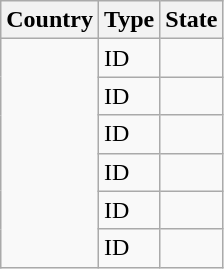<table class="wikitable">
<tr>
<th>Country</th>
<th>Type</th>
<th>State</th>
</tr>
<tr>
<td rowspan="6"></td>
<td>ID</td>
<td></td>
</tr>
<tr>
<td>ID</td>
<td></td>
</tr>
<tr>
<td>ID</td>
<td></td>
</tr>
<tr>
<td>ID</td>
<td></td>
</tr>
<tr>
<td>ID</td>
<td></td>
</tr>
<tr>
<td>ID</td>
<td></td>
</tr>
</table>
